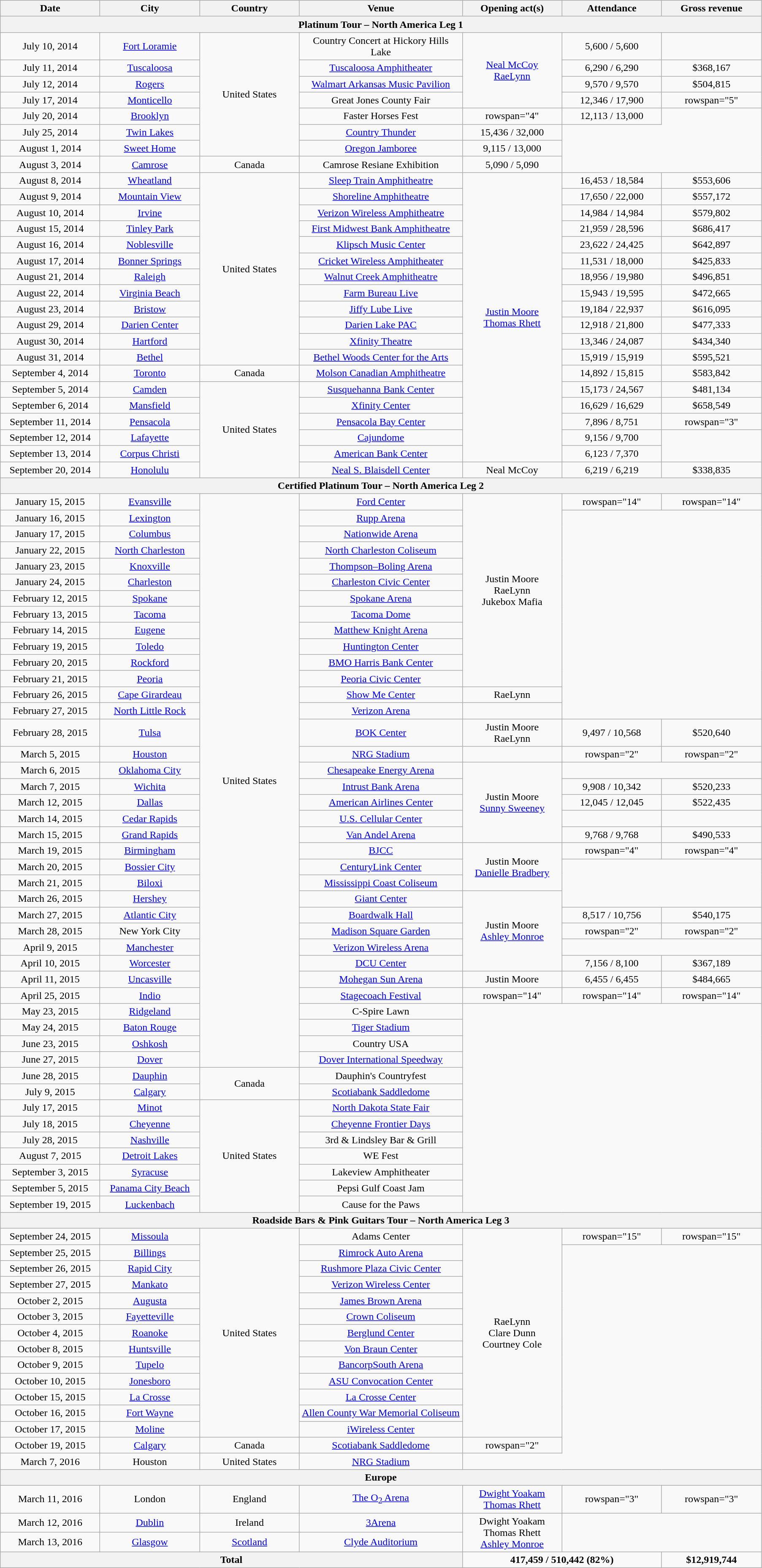<table class="wikitable" style="text-align:center">
<tr>
<th width="150">Date</th>
<th width="150">City</th>
<th width="150">Country</th>
<th width="250">Venue</th>
<th width="150">Opening act(s)</th>
<th width="150">Attendance</th>
<th width="150">Gross revenue</th>
</tr>
<tr>
<th colspan="7">Platinum Tour – North America Leg 1</th>
</tr>
<tr>
<td>July 10, 2014</td>
<td><a href='#'>Fort Loramie</a></td>
<td rowspan="7">United States</td>
<td>Country Concert at Hickory Hills Lake</td>
<td rowspan="4"><a href='#'>Neal McCoy</a><br><a href='#'>RaeLynn</a></td>
<td>5,600 / 5,600</td>
<td></td>
</tr>
<tr>
<td>July 11, 2014</td>
<td><a href='#'>Tuscaloosa</a></td>
<td><a href='#'>Tuscaloosa Amphitheater</a></td>
<td>6,290 / 6,290</td>
<td>$368,167</td>
</tr>
<tr>
<td>July 12, 2014</td>
<td><a href='#'>Rogers</a></td>
<td><a href='#'>Walmart Arkansas Music Pavilion</a></td>
<td>9,570 / 9,570</td>
<td>$504,815</td>
</tr>
<tr>
<td>July 17, 2014 </td>
<td><a href='#'>Monticello</a></td>
<td>Great Jones County Fair</td>
<td>12,346 / 17,900</td>
<td>rowspan="5" </td>
</tr>
<tr>
<td>July 20, 2014 </td>
<td><a href='#'>Brooklyn</a></td>
<td>Faster Horses Fest</td>
<td>rowspan="4" </td>
<td>12,113 / 13,000</td>
</tr>
<tr>
<td>July 25, 2014</td>
<td><a href='#'>Twin Lakes</a></td>
<td><a href='#'>Country Thunder</a></td>
<td>15,436 / 32,000</td>
</tr>
<tr>
<td>August 1, 2014 </td>
<td><a href='#'>Sweet Home</a></td>
<td><a href='#'>Oregon Jamboree</a></td>
<td>9,115 / 13,000</td>
</tr>
<tr>
<td>August 3, 2014</td>
<td><a href='#'>Camrose</a></td>
<td>Canada</td>
<td>Camrose Resiane Exhibition</td>
<td>5,090 / 5,090</td>
</tr>
<tr>
<td>August 8, 2014</td>
<td><a href='#'>Wheatland</a></td>
<td rowspan="12">United States</td>
<td><a href='#'>Sleep Train Amphitheatre</a></td>
<td rowspan="18"><a href='#'>Justin Moore</a> <br><a href='#'>Thomas Rhett</a></td>
<td>16,453 / 18,584</td>
<td>$553,606</td>
</tr>
<tr>
<td>August 9, 2014</td>
<td><a href='#'>Mountain View</a></td>
<td><a href='#'>Shoreline Amphitheatre</a></td>
<td>17,650 / 22,000</td>
<td>$557,172</td>
</tr>
<tr>
<td>August 10, 2014</td>
<td><a href='#'>Irvine</a></td>
<td><a href='#'>Verizon Wireless Amphitheatre</a></td>
<td>14,984 / 14,984</td>
<td>$579,802</td>
</tr>
<tr>
<td>August 15, 2014</td>
<td><a href='#'>Tinley Park</a></td>
<td><a href='#'>First Midwest Bank Amphitheatre</a></td>
<td>21,959 / 28,596</td>
<td>$686,417</td>
</tr>
<tr>
<td>August 16, 2014</td>
<td><a href='#'>Noblesville</a></td>
<td><a href='#'>Klipsch Music Center</a></td>
<td>23,622 / 24,425</td>
<td>$642,897</td>
</tr>
<tr>
<td>August 17, 2014</td>
<td><a href='#'>Bonner Springs</a></td>
<td><a href='#'>Cricket Wireless Amphitheater</a></td>
<td>11,531 / 18,000</td>
<td>$425,833</td>
</tr>
<tr>
<td>August 21, 2014</td>
<td><a href='#'>Raleigh</a></td>
<td><a href='#'>Walnut Creek Amphitheatre</a></td>
<td>18,956 / 19,980</td>
<td>$496,851</td>
</tr>
<tr>
<td>August 22, 2014</td>
<td><a href='#'>Virginia Beach</a></td>
<td><a href='#'>Farm Bureau Live</a></td>
<td>15,943 / 19,595</td>
<td>$472,665</td>
</tr>
<tr>
<td>August 23, 2014</td>
<td><a href='#'>Bristow</a></td>
<td><a href='#'>Jiffy Lube Live</a></td>
<td>19,184 / 22,937</td>
<td>$616,095</td>
</tr>
<tr>
<td>August 29, 2014</td>
<td><a href='#'>Darien Center</a></td>
<td><a href='#'>Darien Lake PAC</a></td>
<td>12,918 / 21,800</td>
<td>$477,333</td>
</tr>
<tr>
<td>August 30, 2014</td>
<td><a href='#'>Hartford</a></td>
<td><a href='#'>Xfinity Theatre</a></td>
<td>13,346 / 24,087</td>
<td>$434,340</td>
</tr>
<tr>
<td>August 31, 2014</td>
<td><a href='#'>Bethel</a></td>
<td><a href='#'>Bethel Woods Center for the Arts</a></td>
<td>15,919 / 15,919</td>
<td>$595,521</td>
</tr>
<tr>
<td>September 4, 2014</td>
<td><a href='#'>Toronto</a></td>
<td>Canada</td>
<td><a href='#'>Molson Canadian Amphitheatre</a></td>
<td>14,892 / 15,815</td>
<td>$583,842</td>
</tr>
<tr>
<td>September 5, 2014</td>
<td><a href='#'>Camden</a></td>
<td rowspan="6">United States</td>
<td><a href='#'>Susquehanna Bank Center</a></td>
<td>15,173 / 24,567</td>
<td>$481,134</td>
</tr>
<tr>
<td>September 6, 2014</td>
<td><a href='#'>Mansfield</a></td>
<td><a href='#'>Xfinity Center</a></td>
<td>16,629 / 16,629</td>
<td>$658,549</td>
</tr>
<tr>
<td>September 11, 2014</td>
<td><a href='#'>Pensacola</a></td>
<td><a href='#'>Pensacola Bay Center</a></td>
<td>7,896 / 8,751</td>
<td>rowspan="3" </td>
</tr>
<tr>
<td>September 12, 2014</td>
<td><a href='#'>Lafayette</a></td>
<td><a href='#'>Cajundome</a></td>
<td>9,156 / 9,700</td>
</tr>
<tr>
<td>September 13, 2014</td>
<td><a href='#'>Corpus Christi</a></td>
<td><a href='#'>American Bank Center</a></td>
<td>6,123 / 7,370</td>
</tr>
<tr>
<td>September 20, 2014</td>
<td><a href='#'>Honolulu</a></td>
<td><a href='#'>Neal S. Blaisdell Center</a></td>
<td>Neal McCoy</td>
<td>6,219 / 6,219</td>
<td>$338,835</td>
</tr>
<tr>
<th colspan="7"><strong>Certified Platinum Tour</strong> – North America Leg 2</th>
</tr>
<tr>
<td>January 15, 2015</td>
<td><a href='#'>Evansville</a></td>
<td rowspan="35">United States</td>
<td><a href='#'>Ford Center</a></td>
<td rowspan="12">Justin Moore<br>RaeLynn<br>Jukebox Mafia</td>
<td>rowspan="14" </td>
<td>rowspan="14" </td>
</tr>
<tr>
<td>January 16, 2015</td>
<td><a href='#'>Lexington</a></td>
<td><a href='#'>Rupp Arena</a></td>
</tr>
<tr>
<td>January 17, 2015</td>
<td><a href='#'>Columbus</a></td>
<td><a href='#'>Nationwide Arena</a></td>
</tr>
<tr>
<td>January 22, 2015</td>
<td><a href='#'>North Charleston</a></td>
<td><a href='#'>North Charleston Coliseum</a></td>
</tr>
<tr>
<td>January 23, 2015</td>
<td><a href='#'>Knoxville</a></td>
<td><a href='#'>Thompson–Boling Arena</a></td>
</tr>
<tr>
<td>January 24, 2015</td>
<td><a href='#'>Charleston</a></td>
<td><a href='#'>Charleston Civic Center</a></td>
</tr>
<tr>
<td>February 12, 2015</td>
<td><a href='#'>Spokane</a></td>
<td><a href='#'>Spokane Arena</a></td>
</tr>
<tr>
<td>February 13, 2015</td>
<td><a href='#'>Tacoma</a></td>
<td><a href='#'>Tacoma Dome</a></td>
</tr>
<tr>
<td>February 14, 2015</td>
<td><a href='#'>Eugene</a></td>
<td><a href='#'>Matthew Knight Arena</a></td>
</tr>
<tr>
<td>February 19, 2015</td>
<td><a href='#'>Toledo</a></td>
<td><a href='#'>Huntington Center</a></td>
</tr>
<tr>
<td>February 20, 2015</td>
<td><a href='#'>Rockford</a></td>
<td><a href='#'>BMO Harris Bank Center</a></td>
</tr>
<tr>
<td>February 21, 2015</td>
<td><a href='#'>Peoria</a></td>
<td><a href='#'>Peoria Civic Center</a></td>
</tr>
<tr>
<td>February 26, 2015</td>
<td><a href='#'>Cape Girardeau</a></td>
<td><a href='#'>Show Me Center</a></td>
<td>RaeLynn</td>
</tr>
<tr>
<td>February 27, 2015</td>
<td><a href='#'>North Little Rock</a></td>
<td><a href='#'>Verizon Arena</a></td>
<td></td>
</tr>
<tr>
<td>February 28, 2015</td>
<td><a href='#'>Tulsa</a></td>
<td><a href='#'>BOK Center</a></td>
<td>Justin Moore<br>RaeLynn</td>
<td>9,497 / 10,568</td>
<td>$520,640</td>
</tr>
<tr>
<td>March 5, 2015</td>
<td><a href='#'>Houston</a></td>
<td><a href='#'>NRG Stadium</a></td>
<td></td>
<td>rowspan="2" </td>
<td>rowspan="2" </td>
</tr>
<tr>
<td>March 6, 2015</td>
<td><a href='#'>Oklahoma City</a></td>
<td><a href='#'>Chesapeake Energy Arena</a></td>
<td rowspan="5">Justin Moore<br><a href='#'>Sunny Sweeney</a></td>
</tr>
<tr>
<td>March 7, 2015</td>
<td><a href='#'>Wichita</a></td>
<td><a href='#'>Intrust Bank Arena</a></td>
<td>9,908 / 10,342</td>
<td>$520,233</td>
</tr>
<tr>
<td>March 12, 2015</td>
<td><a href='#'>Dallas</a></td>
<td><a href='#'>American Airlines Center</a></td>
<td>12,045 / 12,045</td>
<td>$522,435</td>
</tr>
<tr>
<td>March 14, 2015</td>
<td><a href='#'>Cedar Rapids</a></td>
<td><a href='#'>U.S. Cellular Center</a></td>
<td></td>
<td></td>
</tr>
<tr>
<td>March 15, 2015</td>
<td><a href='#'>Grand Rapids</a></td>
<td><a href='#'>Van Andel Arena</a></td>
<td>9,768 / 9,768</td>
<td>$490,533</td>
</tr>
<tr>
<td>March 19, 2015</td>
<td><a href='#'>Birmingham</a></td>
<td><a href='#'>BJCC</a></td>
<td rowspan="3">Justin Moore<br><a href='#'>Danielle Bradbery</a></td>
<td>rowspan="4" </td>
<td>rowspan="4" </td>
</tr>
<tr>
<td>March 20, 2015</td>
<td><a href='#'>Bossier City</a></td>
<td><a href='#'>CenturyLink Center</a></td>
</tr>
<tr>
<td>March 21, 2015</td>
<td><a href='#'>Biloxi</a></td>
<td><a href='#'>Mississippi Coast Coliseum</a></td>
</tr>
<tr>
<td>March 26, 2015</td>
<td><a href='#'>Hershey</a></td>
<td><a href='#'>Giant Center</a></td>
<td rowspan="5">Justin Moore<br><a href='#'>Ashley Monroe</a></td>
</tr>
<tr>
<td>March 27, 2015</td>
<td><a href='#'>Atlantic City</a></td>
<td><a href='#'>Boardwalk Hall</a></td>
<td>8,517 / 10,756</td>
<td>$540,175</td>
</tr>
<tr>
<td>March 28, 2015</td>
<td>New York City</td>
<td><a href='#'>Madison Square Garden</a></td>
<td>rowspan="2" </td>
<td>rowspan="2" </td>
</tr>
<tr>
<td>April 9, 2015</td>
<td><a href='#'>Manchester</a></td>
<td><a href='#'>Verizon Wireless Arena</a></td>
</tr>
<tr>
<td>April 10, 2015</td>
<td><a href='#'>Worcester</a></td>
<td><a href='#'>DCU Center</a></td>
<td>7,156 / 8,100</td>
<td>$367,189</td>
</tr>
<tr>
<td>April 11, 2015</td>
<td><a href='#'>Uncasville</a></td>
<td><a href='#'>Mohegan Sun Arena</a></td>
<td>Justin Moore</td>
<td>6,455 / 6,455</td>
<td>$484,665</td>
</tr>
<tr>
<td>April 25, 2015 </td>
<td><a href='#'>Indio</a></td>
<td><a href='#'>Stagecoach Festival</a></td>
<td>rowspan="14" </td>
<td>rowspan="14" </td>
<td>rowspan="14" </td>
</tr>
<tr>
<td>May 23, 2015</td>
<td><a href='#'>Ridgeland</a></td>
<td>C-Spire Lawn</td>
</tr>
<tr>
<td>May 24, 2015</td>
<td><a href='#'>Baton Rouge</a></td>
<td><a href='#'>Tiger Stadium</a></td>
</tr>
<tr>
<td>June 23, 2015</td>
<td><a href='#'>Oshkosh</a></td>
<td>Country USA</td>
</tr>
<tr>
<td>June 27, 2015 </td>
<td><a href='#'>Dover</a></td>
<td><a href='#'>Dover International Speedway</a></td>
</tr>
<tr>
<td>June 28, 2015 </td>
<td><a href='#'>Dauphin</a></td>
<td rowspan="2">Canada</td>
<td>Dauphin's Countryfest</td>
</tr>
<tr>
<td>July 9, 2015</td>
<td><a href='#'>Calgary</a></td>
<td><a href='#'>Scotiabank Saddledome</a></td>
</tr>
<tr>
<td>July 17, 2015 </td>
<td><a href='#'>Minot</a></td>
<td rowspan="7">United States</td>
<td><a href='#'>North Dakota State Fair</a></td>
</tr>
<tr>
<td>July 18, 2015 </td>
<td><a href='#'>Cheyenne</a></td>
<td><a href='#'>Cheyenne Frontier Days</a></td>
</tr>
<tr>
<td>July 28, 2015</td>
<td><a href='#'>Nashville</a></td>
<td>3rd & Lindsley Bar & Grill</td>
</tr>
<tr>
<td>August 7, 2015 </td>
<td><a href='#'>Detroit Lakes</a></td>
<td>WE Fest</td>
</tr>
<tr>
<td>September 3, 2015</td>
<td><a href='#'>Syracuse</a></td>
<td>Lakeview Amphitheater</td>
</tr>
<tr>
<td>September 5, 2015</td>
<td><a href='#'>Panama City Beach</a></td>
<td>Pepsi Gulf Coast Jam</td>
</tr>
<tr>
<td>September 19, 2015</td>
<td><a href='#'>Luckenbach</a></td>
<td>Cause for the Paws</td>
</tr>
<tr>
<th colspan="7"><strong>Roadside Bars & Pink Guitars Tour</strong> – North America Leg 3</th>
</tr>
<tr>
<td>September 24, 2015</td>
<td><a href='#'>Missoula</a></td>
<td rowspan="13">United States</td>
<td>Adams Center</td>
<td rowspan="13">RaeLynn<br>Clare Dunn<br>Courtney Cole</td>
<td>rowspan="15" </td>
<td>rowspan="15" </td>
</tr>
<tr>
<td>September 25, 2015</td>
<td><a href='#'>Billings</a></td>
<td><a href='#'>Rimrock Auto Arena</a></td>
</tr>
<tr>
<td>September 26, 2015</td>
<td><a href='#'>Rapid City</a></td>
<td><a href='#'>Rushmore Plaza Civic Center</a></td>
</tr>
<tr>
<td>September 27, 2015</td>
<td><a href='#'>Mankato</a></td>
<td><a href='#'>Verizon Wireless Center</a></td>
</tr>
<tr>
<td>October 2, 2015</td>
<td><a href='#'>Augusta</a></td>
<td><a href='#'>James Brown Arena</a></td>
</tr>
<tr>
<td>October 3, 2015</td>
<td><a href='#'>Fayetteville</a></td>
<td><a href='#'>Crown Coliseum</a></td>
</tr>
<tr>
<td>October 4, 2015</td>
<td><a href='#'>Roanoke</a></td>
<td><a href='#'>Berglund Center</a></td>
</tr>
<tr>
<td>October 8, 2015</td>
<td><a href='#'>Huntsville</a></td>
<td><a href='#'>Von Braun Center</a></td>
</tr>
<tr>
<td>October 9, 2015</td>
<td><a href='#'>Tupelo</a></td>
<td><a href='#'>BancorpSouth Arena</a></td>
</tr>
<tr>
<td>October 10, 2015</td>
<td><a href='#'>Jonesboro</a></td>
<td><a href='#'>ASU Convocation Center</a></td>
</tr>
<tr>
<td>October 15, 2015</td>
<td><a href='#'>La Crosse</a></td>
<td><a href='#'>La Crosse Center</a></td>
</tr>
<tr>
<td>October 16, 2015</td>
<td><a href='#'>Fort Wayne</a></td>
<td><a href='#'>Allen County War Memorial Coliseum</a></td>
</tr>
<tr>
<td>October 17, 2015</td>
<td><a href='#'>Moline</a></td>
<td><a href='#'>iWireless Center</a></td>
</tr>
<tr>
<td>October 19, 2015</td>
<td><a href='#'>Calgary</a></td>
<td>Canada</td>
<td><a href='#'>Scotiabank Saddledome</a></td>
<td>rowspan="2" </td>
</tr>
<tr>
<td>March 7, 2016</td>
<td>Houston</td>
<td>United States</td>
<td><a href='#'>NRG Stadium</a></td>
</tr>
<tr>
<th colspan="7">Europe</th>
</tr>
<tr>
<td>March 11, 2016 </td>
<td>London</td>
<td>England</td>
<td><a href='#'>The O<sub>2</sub> Arena</a></td>
<td><a href='#'>Dwight Yoakam</a><br><a href='#'>Thomas Rhett</a></td>
<td>rowspan="3" </td>
<td>rowspan="3" </td>
</tr>
<tr>
<td>March 12, 2016</td>
<td><a href='#'>Dublin</a></td>
<td>Ireland</td>
<td><a href='#'>3Arena</a></td>
<td rowspan="2">Dwight Yoakam<br>Thomas Rhett<br><a href='#'>Ashley Monroe</a></td>
</tr>
<tr>
<td>March 13, 2016</td>
<td><a href='#'>Glasgow</a></td>
<td><a href='#'>Scotland</a></td>
<td><a href='#'>Clyde Auditorium</a></td>
</tr>
<tr>
<th colspan="4">Total</th>
<td colspan="2"><strong>417,459 / 510,442 (82%)</strong></td>
<td><strong>$12,919,744</strong></td>
</tr>
</table>
